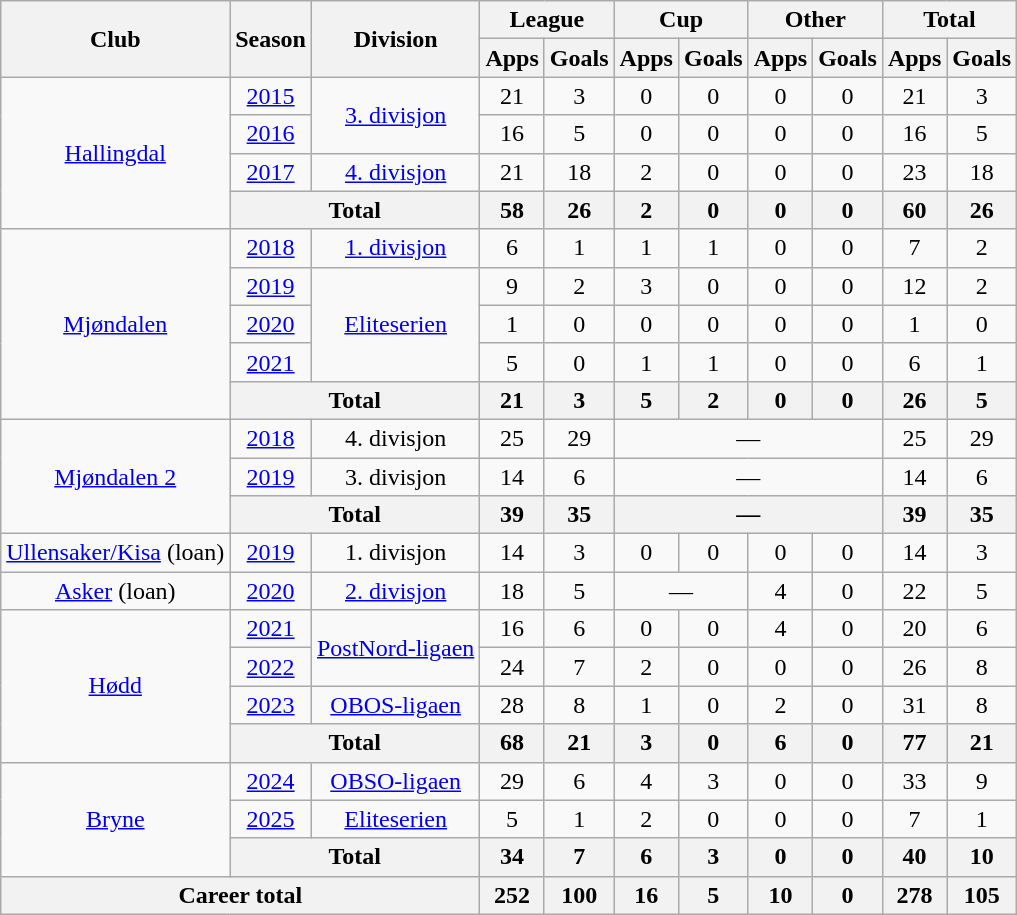<table class="wikitable" style="text-align: center;">
<tr>
<th rowspan="2">Club</th>
<th rowspan="2">Season</th>
<th rowspan="2">Division</th>
<th colspan="2">League</th>
<th colspan="2">Cup</th>
<th colspan="2">Other</th>
<th colspan="2">Total</th>
</tr>
<tr>
<th>Apps</th>
<th>Goals</th>
<th>Apps</th>
<th>Goals</th>
<th>Apps</th>
<th>Goals</th>
<th>Apps</th>
<th>Goals</th>
</tr>
<tr>
<td valign="center" rowspan="4"><a href='#'>Hallingdal</a></td>
<td><a href='#'>2015</a></td>
<td rowspan="2"><a href='#'>3. divisjon</a></td>
<td>21</td>
<td>3</td>
<td>0</td>
<td>0</td>
<td>0</td>
<td>0</td>
<td>21</td>
<td>3</td>
</tr>
<tr>
<td><a href='#'>2016</a></td>
<td>16</td>
<td>5</td>
<td>0</td>
<td>0</td>
<td>0</td>
<td>0</td>
<td>16</td>
<td>5</td>
</tr>
<tr>
<td><a href='#'>2017</a></td>
<td><a href='#'>4. divisjon</a></td>
<td>21</td>
<td>18</td>
<td>2</td>
<td>0</td>
<td>0</td>
<td>0</td>
<td>23</td>
<td>18</td>
</tr>
<tr>
<th colspan="2">Total</th>
<th>58</th>
<th>26</th>
<th>2</th>
<th>0</th>
<th>0</th>
<th>0</th>
<th>60</th>
<th>26</th>
</tr>
<tr>
<td valign="center" rowspan="5"><a href='#'>Mjøndalen</a></td>
<td><a href='#'>2018</a></td>
<td><a href='#'>1. divisjon</a></td>
<td>6</td>
<td>1</td>
<td>1</td>
<td>1</td>
<td>0</td>
<td>0</td>
<td>7</td>
<td>2</td>
</tr>
<tr>
<td><a href='#'>2019</a></td>
<td rowspan="3"><a href='#'>Eliteserien</a></td>
<td>9</td>
<td>2</td>
<td>3</td>
<td>0</td>
<td>0</td>
<td>0</td>
<td>12</td>
<td>2</td>
</tr>
<tr>
<td><a href='#'>2020</a></td>
<td>1</td>
<td>0</td>
<td>0</td>
<td>0</td>
<td>0</td>
<td>0</td>
<td>1</td>
<td>0</td>
</tr>
<tr>
<td><a href='#'>2021</a></td>
<td>5</td>
<td>0</td>
<td>1</td>
<td>1</td>
<td>0</td>
<td>0</td>
<td>6</td>
<td>1</td>
</tr>
<tr>
<th colspan="2">Total</th>
<th>21</th>
<th>3</th>
<th>5</th>
<th>2</th>
<th>0</th>
<th>0</th>
<th>26</th>
<th>5</th>
</tr>
<tr>
<td valign="center" rowspan="3"><a href='#'>Mjøndalen 2</a></td>
<td><a href='#'>2018</a></td>
<td>4. divisjon</td>
<td>25</td>
<td>29</td>
<td colspan="4">—</td>
<td>25</td>
<td>29</td>
</tr>
<tr>
<td><a href='#'>2019</a></td>
<td>3. divisjon</td>
<td>14</td>
<td>6</td>
<td colspan="4">—</td>
<td>14</td>
<td>6</td>
</tr>
<tr>
<th colspan="2">Total</th>
<th>39</th>
<th>35</th>
<th colspan="4">—</th>
<th>39</th>
<th>35</th>
</tr>
<tr>
<td><a href='#'>Ullensaker/Kisa</a> (loan)</td>
<td><a href='#'>2019</a></td>
<td>1. divisjon</td>
<td>14</td>
<td>3</td>
<td>0</td>
<td>0</td>
<td>0</td>
<td>0</td>
<td>14</td>
<td>3</td>
</tr>
<tr>
<td><a href='#'>Asker</a> (loan)</td>
<td><a href='#'>2020</a></td>
<td><a href='#'>2. divisjon</a></td>
<td>18</td>
<td>5</td>
<td colspan="2">—</td>
<td>4</td>
<td>0</td>
<td>22</td>
<td>5</td>
</tr>
<tr>
<td valign="center" rowspan="4"><a href='#'>Hødd</a></td>
<td><a href='#'>2021</a></td>
<td valign="center" rowspan="2"><a href='#'>PostNord-ligaen</a></td>
<td>16</td>
<td>6</td>
<td>0</td>
<td>0</td>
<td>4</td>
<td>0</td>
<td>20</td>
<td>6</td>
</tr>
<tr>
<td><a href='#'>2022</a></td>
<td>24</td>
<td>7</td>
<td>2</td>
<td>0</td>
<td>0</td>
<td>0</td>
<td>26</td>
<td>8</td>
</tr>
<tr>
<td><a href='#'>2023</a></td>
<td valign="center" rowspan="1"><a href='#'>OBOS-ligaen</a></td>
<td>28</td>
<td>8</td>
<td>1</td>
<td>0</td>
<td>2</td>
<td>0</td>
<td>31</td>
<td>8</td>
</tr>
<tr>
<th colspan="2">Total</th>
<th>68</th>
<th>21</th>
<th>3</th>
<th>0</th>
<th>6</th>
<th>0</th>
<th>77</th>
<th>21</th>
</tr>
<tr>
<td valign="center" rowspan="3"><a href='#'>Bryne</a></td>
<td><a href='#'>2024</a></td>
<td valign="center" rowspan="1"><a href='#'>OBSO-ligaen</a></td>
<td>29</td>
<td>6</td>
<td>4</td>
<td>3</td>
<td>0</td>
<td>0</td>
<td>33</td>
<td>9</td>
</tr>
<tr>
<td><a href='#'>2025</a></td>
<td valign="center" rowspan="1"><a href='#'>Eliteserien</a></td>
<td>5</td>
<td>1</td>
<td>2</td>
<td>0</td>
<td>0</td>
<td>0</td>
<td>7</td>
<td>1</td>
</tr>
<tr>
<th colspan="2">Total</th>
<th>34</th>
<th>7</th>
<th>6</th>
<th>3</th>
<th>0</th>
<th>0</th>
<th>40</th>
<th>10</th>
</tr>
<tr>
<th colspan="3">Career total</th>
<th>252</th>
<th>100</th>
<th>16</th>
<th>5</th>
<th>10</th>
<th>0</th>
<th>278</th>
<th>105</th>
</tr>
</table>
